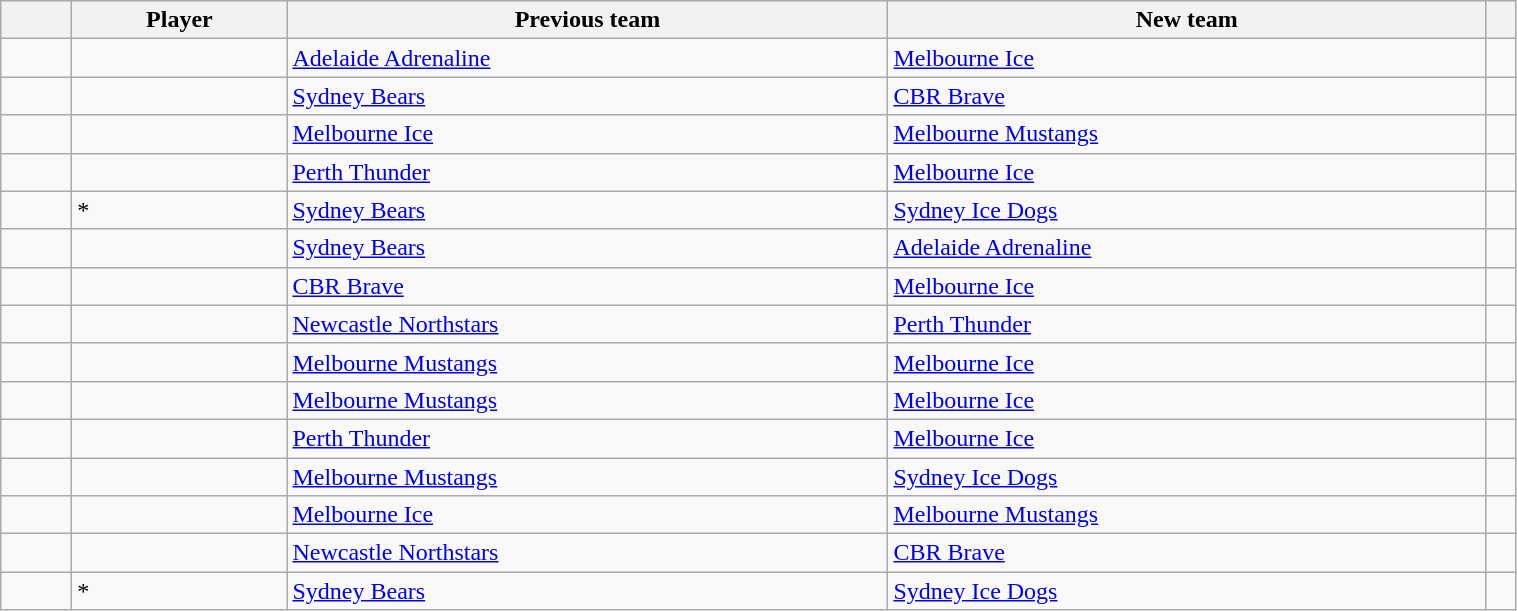<table class="sortable wikitable" width=80% font-size=90%>
<tr>
<th width=40></th>
<th>Player</th>
<th>Previous team</th>
<th>New team</th>
<th class="unsortable"></th>
</tr>
<tr>
<td align="center"></td>
<td></td>
<td><a href='#'>Adelaide Adrenaline</a></td>
<td><a href='#'>Melbourne Ice</a></td>
<td></td>
</tr>
<tr>
<td align="center"></td>
<td></td>
<td><a href='#'>Sydney Bears</a></td>
<td><a href='#'>CBR Brave</a></td>
<td></td>
</tr>
<tr>
<td align="center"></td>
<td></td>
<td><a href='#'>Melbourne Ice</a></td>
<td><a href='#'>Melbourne Mustangs</a></td>
<td></td>
</tr>
<tr>
<td align="center"></td>
<td></td>
<td><a href='#'>Perth Thunder</a></td>
<td><a href='#'>Melbourne Ice</a></td>
<td></td>
</tr>
<tr>
<td align="center"></td>
<td>*</td>
<td><a href='#'>Sydney Bears</a></td>
<td><a href='#'>Sydney Ice Dogs</a></td>
<td></td>
</tr>
<tr>
<td align="center"></td>
<td></td>
<td><a href='#'>Sydney Bears</a></td>
<td><a href='#'>Adelaide Adrenaline</a></td>
<td></td>
</tr>
<tr>
<td align="center"></td>
<td></td>
<td><a href='#'>CBR Brave</a></td>
<td><a href='#'>Melbourne Ice</a></td>
<td></td>
</tr>
<tr>
<td align="center"></td>
<td></td>
<td><a href='#'>Newcastle Northstars</a></td>
<td><a href='#'>Perth Thunder</a></td>
<td></td>
</tr>
<tr>
<td align="center"></td>
<td></td>
<td><a href='#'>Melbourne Mustangs</a></td>
<td><a href='#'>Melbourne Ice</a></td>
<td></td>
</tr>
<tr>
<td align="center"></td>
<td></td>
<td><a href='#'>Melbourne Mustangs</a></td>
<td><a href='#'>Melbourne Ice</a></td>
<td></td>
</tr>
<tr>
<td align="center"></td>
<td></td>
<td><a href='#'>Perth Thunder</a></td>
<td><a href='#'>Melbourne Ice</a></td>
<td></td>
</tr>
<tr>
<td align="center"></td>
<td></td>
<td><a href='#'>Melbourne Mustangs</a></td>
<td><a href='#'>Sydney Ice Dogs</a></td>
<td></td>
</tr>
<tr>
<td align="center"></td>
<td></td>
<td><a href='#'>Melbourne Ice</a></td>
<td><a href='#'>Melbourne Mustangs</a></td>
<td></td>
</tr>
<tr>
<td align="center"></td>
<td></td>
<td><a href='#'>Newcastle Northstars</a></td>
<td><a href='#'>CBR Brave</a></td>
<td></td>
</tr>
<tr>
<td align="center"></td>
<td>*</td>
<td><a href='#'>Sydney Bears</a></td>
<td><a href='#'>Sydney Ice Dogs</a></td>
<td></td>
</tr>
</table>
